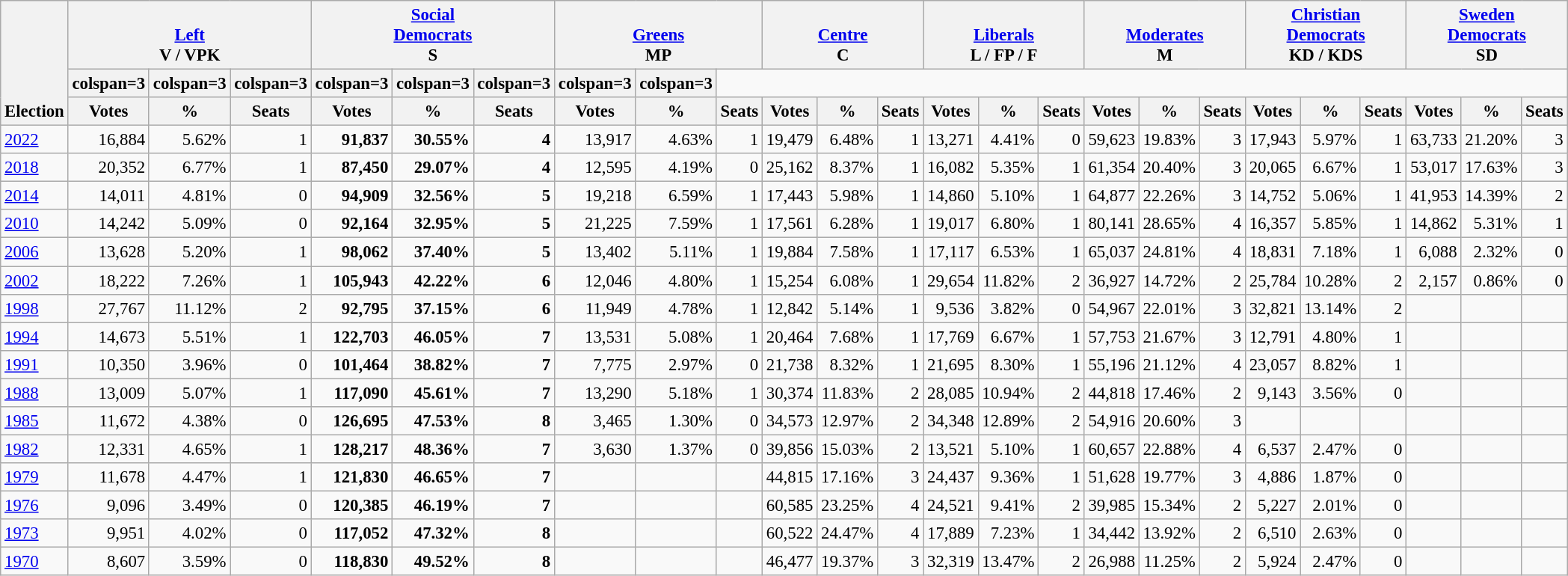<table class="wikitable" border="1" style="font-size:95%; text-align:right;">
<tr>
<th style="text-align:left;" valign=bottom rowspan=3>Election</th>
<th valign=bottom colspan=3><a href='#'>Left</a><br>V / VPK</th>
<th valign=bottom colspan=3><a href='#'>Social<br>Democrats</a><br>S</th>
<th valign=bottom colspan=3><a href='#'>Greens</a><br>MP</th>
<th valign=bottom colspan=3><a href='#'>Centre</a><br>C</th>
<th valign=bottom colspan=3><a href='#'>Liberals</a><br>L / FP / F</th>
<th valign=bottom colspan=3><a href='#'>Moderates</a><br>M</th>
<th valign=bottom colspan=3><a href='#'>Christian<br>Democrats</a><br>KD / KDS</th>
<th valign=bottom colspan=3><a href='#'>Sweden<br>Democrats</a><br>SD</th>
</tr>
<tr>
<th>colspan=3 </th>
<th>colspan=3 </th>
<th>colspan=3 </th>
<th>colspan=3 </th>
<th>colspan=3 </th>
<th>colspan=3 </th>
<th>colspan=3 </th>
<th>colspan=3 </th>
</tr>
<tr>
<th>Votes</th>
<th>%</th>
<th>Seats</th>
<th>Votes</th>
<th>%</th>
<th>Seats</th>
<th>Votes</th>
<th>%</th>
<th>Seats</th>
<th>Votes</th>
<th>%</th>
<th>Seats</th>
<th>Votes</th>
<th>%</th>
<th>Seats</th>
<th>Votes</th>
<th>%</th>
<th>Seats</th>
<th>Votes</th>
<th>%</th>
<th>Seats</th>
<th>Votes</th>
<th>%</th>
<th>Seats</th>
</tr>
<tr>
<td align=left><a href='#'>2022</a></td>
<td>16,884</td>
<td>5.62%</td>
<td>1</td>
<td><strong>91,837</strong></td>
<td><strong>30.55%</strong></td>
<td><strong>4</strong></td>
<td>13,917</td>
<td>4.63%</td>
<td>1</td>
<td>19,479</td>
<td>6.48%</td>
<td>1</td>
<td>13,271</td>
<td>4.41%</td>
<td>0</td>
<td>59,623</td>
<td>19.83%</td>
<td>3</td>
<td>17,943</td>
<td>5.97%</td>
<td>1</td>
<td>63,733</td>
<td>21.20%</td>
<td>3</td>
</tr>
<tr>
<td align=left><a href='#'>2018</a></td>
<td>20,352</td>
<td>6.77%</td>
<td>1</td>
<td><strong>87,450</strong></td>
<td><strong>29.07%</strong></td>
<td><strong>4</strong></td>
<td>12,595</td>
<td>4.19%</td>
<td>0</td>
<td>25,162</td>
<td>8.37%</td>
<td>1</td>
<td>16,082</td>
<td>5.35%</td>
<td>1</td>
<td>61,354</td>
<td>20.40%</td>
<td>3</td>
<td>20,065</td>
<td>6.67%</td>
<td>1</td>
<td>53,017</td>
<td>17.63%</td>
<td>3</td>
</tr>
<tr>
<td align=left><a href='#'>2014</a></td>
<td>14,011</td>
<td>4.81%</td>
<td>0</td>
<td><strong>94,909</strong></td>
<td><strong>32.56%</strong></td>
<td><strong>5</strong></td>
<td>19,218</td>
<td>6.59%</td>
<td>1</td>
<td>17,443</td>
<td>5.98%</td>
<td>1</td>
<td>14,860</td>
<td>5.10%</td>
<td>1</td>
<td>64,877</td>
<td>22.26%</td>
<td>3</td>
<td>14,752</td>
<td>5.06%</td>
<td>1</td>
<td>41,953</td>
<td>14.39%</td>
<td>2</td>
</tr>
<tr>
<td align=left><a href='#'>2010</a></td>
<td>14,242</td>
<td>5.09%</td>
<td>0</td>
<td><strong>92,164</strong></td>
<td><strong>32.95%</strong></td>
<td><strong>5</strong></td>
<td>21,225</td>
<td>7.59%</td>
<td>1</td>
<td>17,561</td>
<td>6.28%</td>
<td>1</td>
<td>19,017</td>
<td>6.80%</td>
<td>1</td>
<td>80,141</td>
<td>28.65%</td>
<td>4</td>
<td>16,357</td>
<td>5.85%</td>
<td>1</td>
<td>14,862</td>
<td>5.31%</td>
<td>1</td>
</tr>
<tr>
<td align=left><a href='#'>2006</a></td>
<td>13,628</td>
<td>5.20%</td>
<td>1</td>
<td><strong>98,062</strong></td>
<td><strong>37.40%</strong></td>
<td><strong>5</strong></td>
<td>13,402</td>
<td>5.11%</td>
<td>1</td>
<td>19,884</td>
<td>7.58%</td>
<td>1</td>
<td>17,117</td>
<td>6.53%</td>
<td>1</td>
<td>65,037</td>
<td>24.81%</td>
<td>4</td>
<td>18,831</td>
<td>7.18%</td>
<td>1</td>
<td>6,088</td>
<td>2.32%</td>
<td>0</td>
</tr>
<tr>
<td align=left><a href='#'>2002</a></td>
<td>18,222</td>
<td>7.26%</td>
<td>1</td>
<td><strong>105,943</strong></td>
<td><strong>42.22%</strong></td>
<td><strong>6</strong></td>
<td>12,046</td>
<td>4.80%</td>
<td>1</td>
<td>15,254</td>
<td>6.08%</td>
<td>1</td>
<td>29,654</td>
<td>11.82%</td>
<td>2</td>
<td>36,927</td>
<td>14.72%</td>
<td>2</td>
<td>25,784</td>
<td>10.28%</td>
<td>2</td>
<td>2,157</td>
<td>0.86%</td>
<td>0</td>
</tr>
<tr>
<td align=left><a href='#'>1998</a></td>
<td>27,767</td>
<td>11.12%</td>
<td>2</td>
<td><strong>92,795</strong></td>
<td><strong>37.15%</strong></td>
<td><strong>6</strong></td>
<td>11,949</td>
<td>4.78%</td>
<td>1</td>
<td>12,842</td>
<td>5.14%</td>
<td>1</td>
<td>9,536</td>
<td>3.82%</td>
<td>0</td>
<td>54,967</td>
<td>22.01%</td>
<td>3</td>
<td>32,821</td>
<td>13.14%</td>
<td>2</td>
<td></td>
<td></td>
<td></td>
</tr>
<tr>
<td align=left><a href='#'>1994</a></td>
<td>14,673</td>
<td>5.51%</td>
<td>1</td>
<td><strong>122,703</strong></td>
<td><strong>46.05%</strong></td>
<td><strong>7</strong></td>
<td>13,531</td>
<td>5.08%</td>
<td>1</td>
<td>20,464</td>
<td>7.68%</td>
<td>1</td>
<td>17,769</td>
<td>6.67%</td>
<td>1</td>
<td>57,753</td>
<td>21.67%</td>
<td>3</td>
<td>12,791</td>
<td>4.80%</td>
<td>1</td>
<td></td>
<td></td>
<td></td>
</tr>
<tr>
<td align=left><a href='#'>1991</a></td>
<td>10,350</td>
<td>3.96%</td>
<td>0</td>
<td><strong>101,464</strong></td>
<td><strong>38.82%</strong></td>
<td><strong>7</strong></td>
<td>7,775</td>
<td>2.97%</td>
<td>0</td>
<td>21,738</td>
<td>8.32%</td>
<td>1</td>
<td>21,695</td>
<td>8.30%</td>
<td>1</td>
<td>55,196</td>
<td>21.12%</td>
<td>4</td>
<td>23,057</td>
<td>8.82%</td>
<td>1</td>
<td></td>
<td></td>
<td></td>
</tr>
<tr>
<td align=left><a href='#'>1988</a></td>
<td>13,009</td>
<td>5.07%</td>
<td>1</td>
<td><strong>117,090</strong></td>
<td><strong>45.61%</strong></td>
<td><strong>7</strong></td>
<td>13,290</td>
<td>5.18%</td>
<td>1</td>
<td>30,374</td>
<td>11.83%</td>
<td>2</td>
<td>28,085</td>
<td>10.94%</td>
<td>2</td>
<td>44,818</td>
<td>17.46%</td>
<td>2</td>
<td>9,143</td>
<td>3.56%</td>
<td>0</td>
<td></td>
<td></td>
<td></td>
</tr>
<tr>
<td align=left><a href='#'>1985</a></td>
<td>11,672</td>
<td>4.38%</td>
<td>0</td>
<td><strong>126,695</strong></td>
<td><strong>47.53%</strong></td>
<td><strong>8</strong></td>
<td>3,465</td>
<td>1.30%</td>
<td>0</td>
<td>34,573</td>
<td>12.97%</td>
<td>2</td>
<td>34,348</td>
<td>12.89%</td>
<td>2</td>
<td>54,916</td>
<td>20.60%</td>
<td>3</td>
<td></td>
<td></td>
<td></td>
<td></td>
<td></td>
<td></td>
</tr>
<tr>
<td align=left><a href='#'>1982</a></td>
<td>12,331</td>
<td>4.65%</td>
<td>1</td>
<td><strong>128,217</strong></td>
<td><strong>48.36%</strong></td>
<td><strong>7</strong></td>
<td>3,630</td>
<td>1.37%</td>
<td>0</td>
<td>39,856</td>
<td>15.03%</td>
<td>2</td>
<td>13,521</td>
<td>5.10%</td>
<td>1</td>
<td>60,657</td>
<td>22.88%</td>
<td>4</td>
<td>6,537</td>
<td>2.47%</td>
<td>0</td>
<td></td>
<td></td>
<td></td>
</tr>
<tr>
<td align=left><a href='#'>1979</a></td>
<td>11,678</td>
<td>4.47%</td>
<td>1</td>
<td><strong>121,830</strong></td>
<td><strong>46.65%</strong></td>
<td><strong>7</strong></td>
<td></td>
<td></td>
<td></td>
<td>44,815</td>
<td>17.16%</td>
<td>3</td>
<td>24,437</td>
<td>9.36%</td>
<td>1</td>
<td>51,628</td>
<td>19.77%</td>
<td>3</td>
<td>4,886</td>
<td>1.87%</td>
<td>0</td>
<td></td>
<td></td>
<td></td>
</tr>
<tr>
<td align=left><a href='#'>1976</a></td>
<td>9,096</td>
<td>3.49%</td>
<td>0</td>
<td><strong>120,385</strong></td>
<td><strong>46.19%</strong></td>
<td><strong>7</strong></td>
<td></td>
<td></td>
<td></td>
<td>60,585</td>
<td>23.25%</td>
<td>4</td>
<td>24,521</td>
<td>9.41%</td>
<td>2</td>
<td>39,985</td>
<td>15.34%</td>
<td>2</td>
<td>5,227</td>
<td>2.01%</td>
<td>0</td>
<td></td>
<td></td>
<td></td>
</tr>
<tr>
<td align=left><a href='#'>1973</a></td>
<td>9,951</td>
<td>4.02%</td>
<td>0</td>
<td><strong>117,052</strong></td>
<td><strong>47.32%</strong></td>
<td><strong>8</strong></td>
<td></td>
<td></td>
<td></td>
<td>60,522</td>
<td>24.47%</td>
<td>4</td>
<td>17,889</td>
<td>7.23%</td>
<td>1</td>
<td>34,442</td>
<td>13.92%</td>
<td>2</td>
<td>6,510</td>
<td>2.63%</td>
<td>0</td>
<td></td>
<td></td>
<td></td>
</tr>
<tr>
<td align=left><a href='#'>1970</a></td>
<td>8,607</td>
<td>3.59%</td>
<td>0</td>
<td><strong>118,830</strong></td>
<td><strong>49.52%</strong></td>
<td><strong>8</strong></td>
<td></td>
<td></td>
<td></td>
<td>46,477</td>
<td>19.37%</td>
<td>3</td>
<td>32,319</td>
<td>13.47%</td>
<td>2</td>
<td>26,988</td>
<td>11.25%</td>
<td>2</td>
<td>5,924</td>
<td>2.47%</td>
<td>0</td>
<td></td>
<td></td>
<td></td>
</tr>
</table>
